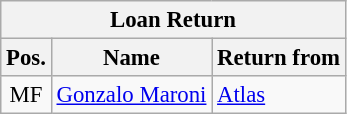<table class="wikitable" style="font-size:95%;">
<tr>
<th colspan="5">Loan Return</th>
</tr>
<tr>
<th>Pos.</th>
<th>Name</th>
<th>Return from</th>
</tr>
<tr>
<td align="center">MF</td>
<td> <a href='#'>Gonzalo Maroni</a></td>
<td> <a href='#'>Atlas</a></td>
</tr>
</table>
